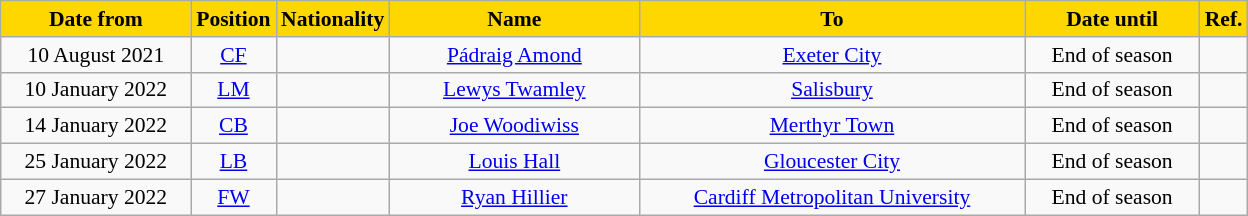<table class="wikitable"  style="text-align:center; font-size:90%; ">
<tr>
<th style="background:gold; color:black; width:120px;">Date from</th>
<th style="background:gold; color:black; width:50px;">Position</th>
<th style="background:gold; color:black; width:50px;">Nationality</th>
<th style="background:gold; color:black; width:160px;">Name</th>
<th style="background:gold; color:black; width:250px;">To</th>
<th style="background:gold; color:black; width:110px;">Date until</th>
<th style="background:gold; color:black; width:25px;">Ref.</th>
</tr>
<tr>
<td>10 August 2021</td>
<td><a href='#'>CF</a></td>
<td></td>
<td><a href='#'>Pádraig Amond</a></td>
<td> <a href='#'>Exeter City</a></td>
<td>End of season</td>
<td></td>
</tr>
<tr>
<td>10 January 2022</td>
<td><a href='#'>LM</a></td>
<td></td>
<td><a href='#'>Lewys Twamley</a></td>
<td> <a href='#'>Salisbury</a></td>
<td>End of season</td>
<td></td>
</tr>
<tr>
<td>14 January 2022</td>
<td><a href='#'>CB</a></td>
<td></td>
<td><a href='#'>Joe Woodiwiss</a></td>
<td> <a href='#'>Merthyr Town</a></td>
<td>End of season</td>
<td></td>
</tr>
<tr>
<td>25 January 2022</td>
<td><a href='#'>LB</a></td>
<td></td>
<td><a href='#'>Louis Hall</a></td>
<td> <a href='#'>Gloucester City</a></td>
<td>End of season</td>
<td></td>
</tr>
<tr>
<td>27 January 2022</td>
<td><a href='#'>FW</a></td>
<td></td>
<td><a href='#'>Ryan Hillier</a></td>
<td> <a href='#'>Cardiff Metropolitan University</a></td>
<td>End of season</td>
<td></td>
</tr>
</table>
